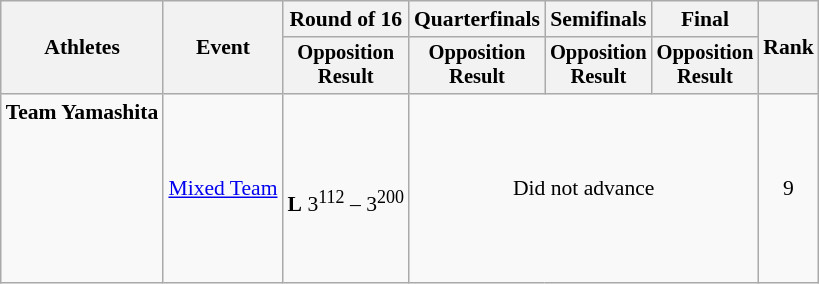<table class="wikitable" style="font-size:90%">
<tr>
<th rowspan="2">Athletes</th>
<th rowspan="2">Event</th>
<th>Round of 16</th>
<th>Quarterfinals</th>
<th>Semifinals</th>
<th>Final</th>
<th rowspan=2>Rank</th>
</tr>
<tr style="font-size:95%">
<th>Opposition<br>Result</th>
<th>Opposition<br>Result</th>
<th>Opposition<br>Result</th>
<th>Opposition<br>Result</th>
</tr>
<tr align=center>
<td align=left><strong>Team Yamashita</strong><br><br><br><br><br><br><br></td>
<td align=left><a href='#'>Mixed Team</a></td>
<td><br><strong>L</strong> 3<sup>112</sup> – 3<sup>200</sup></td>
<td colspan=3>Did not advance</td>
<td>9</td>
</tr>
</table>
